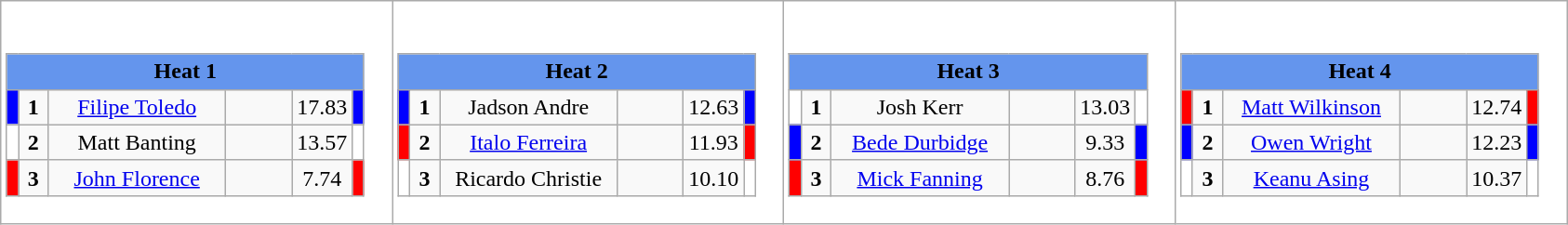<table class="wikitable" style="background:#fff;">
<tr>
<td><div><br><table class="wikitable">
<tr>
<td colspan="6"  style="text-align:center; background:#6495ed;"><strong>Heat 1</strong></td>
</tr>
<tr>
<td style="width:01px; background: #00f;"></td>
<td style="width:14px; text-align:center;"><strong>1</strong></td>
<td style="width:120px; text-align:center;"><a href='#'>Filipe Toledo</a></td>
<td style="width:40px; text-align:center;"></td>
<td style="width:20px; text-align:center;">17.83</td>
<td style="width:01px; background: #00f;"></td>
</tr>
<tr>
<td style="width:01px; background: #fff;"></td>
<td style="width:14px; text-align:center;"><strong>2</strong></td>
<td style="width:120px; text-align:center;">Matt Banting</td>
<td style="width:40px; text-align:center;"></td>
<td style="width:20px; text-align:center;">13.57</td>
<td style="width:01px; background: #fff;"></td>
</tr>
<tr>
<td style="width:01px; background: #f00;"></td>
<td style="width:14px; text-align:center;"><strong>3</strong></td>
<td style="width:120px; text-align:center;"><a href='#'>John Florence</a></td>
<td style="width:40px; text-align:center;"></td>
<td style="width:20px; text-align:center;">7.74</td>
<td style="width:01px; background: #f00;"></td>
</tr>
</table>
</div></td>
<td><div><br><table class="wikitable">
<tr>
<td colspan="6"  style="text-align:center; background:#6495ed;"><strong>Heat 2</strong></td>
</tr>
<tr>
<td style="width:01px; background: #00f;"></td>
<td style="width:14px; text-align:center;"><strong>1</strong></td>
<td style="width:120px; text-align:center;">Jadson Andre</td>
<td style="width:40px; text-align:center;"></td>
<td style="width:20px; text-align:center;">12.63</td>
<td style="width:01px; background: #00f;"></td>
</tr>
<tr>
<td style="width:01px; background: #f00;"></td>
<td style="width:14px; text-align:center;"><strong>2</strong></td>
<td style="width:120px; text-align:center;"><a href='#'>Italo Ferreira</a></td>
<td style="width:40px; text-align:center;"></td>
<td style="width:20px; text-align:center;">11.93</td>
<td style="width:01px; background: #f00;"></td>
</tr>
<tr>
<td style="width:01px; background: #fff;"></td>
<td style="width:14px; text-align:center;"><strong>3</strong></td>
<td style="width:120px; text-align:center;">Ricardo Christie</td>
<td style="width:40px; text-align:center;"></td>
<td style="width:20px; text-align:center;">10.10</td>
<td style="width:01px; background: #fff;"></td>
</tr>
</table>
</div></td>
<td><div><br><table class="wikitable">
<tr>
<td colspan="6"  style="text-align:center; background:#6495ed;"><strong>Heat 3</strong></td>
</tr>
<tr>
<td style="width:01px; background: #fff;"></td>
<td style="width:14px; text-align:center;"><strong>1</strong></td>
<td style="width:120px; text-align:center;">Josh Kerr</td>
<td style="width:40px; text-align:center;"></td>
<td style="width:20px; text-align:center;">13.03</td>
<td style="width:01px; background: #fff;"></td>
</tr>
<tr>
<td style="width:01px; background: #00f;"></td>
<td style="width:14px; text-align:center;"><strong>2</strong></td>
<td style="width:120px; text-align:center;"><a href='#'>Bede Durbidge</a></td>
<td style="width:40px; text-align:center;"></td>
<td style="width:20px; text-align:center;">9.33</td>
<td style="width:01px; background: #00f;"></td>
</tr>
<tr>
<td style="width:01px; background: #f00;"></td>
<td style="width:14px; text-align:center;"><strong>3</strong></td>
<td style="width:120px; text-align:center;"><a href='#'>Mick Fanning</a></td>
<td style="width:40px; text-align:center;"></td>
<td style="width:20px; text-align:center;">8.76</td>
<td style="width:01px; background: #f00;"></td>
</tr>
</table>
</div></td>
<td><div><br><table class="wikitable">
<tr>
<td colspan="6"  style="text-align:center; background:#6495ed;"><strong>Heat 4</strong></td>
</tr>
<tr>
<td style="width:01px; background: #f00;"></td>
<td style="width:14px; text-align:center;"><strong>1</strong></td>
<td style="width:120px; text-align:center;"><a href='#'>Matt Wilkinson</a></td>
<td style="width:40px; text-align:center;"></td>
<td style="width:20px; text-align:center;">12.74</td>
<td style="width:01px; background: #f00;"></td>
</tr>
<tr>
<td style="width:01px; background: #00f;"></td>
<td style="width:14px; text-align:center;"><strong>2</strong></td>
<td style="width:120px; text-align:center;"><a href='#'>Owen Wright</a></td>
<td style="width:40px; text-align:center;"></td>
<td style="width:20px; text-align:center;">12.23</td>
<td style="width:01px; background: #00f;"></td>
</tr>
<tr>
<td style="width:01px; background: #fff;"></td>
<td style="width:14px; text-align:center;"><strong>3</strong></td>
<td style="width:120px; text-align:center;"><a href='#'>Keanu Asing</a></td>
<td style="width:40px; text-align:center;"></td>
<td style="width:20px; text-align:center;">10.37</td>
<td style="width:01px; background: #fff;"></td>
</tr>
</table>
</div></td>
</tr>
</table>
